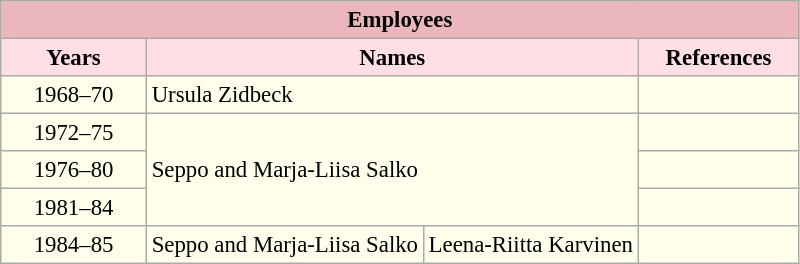<table class="wikitable" style="font-size:95%; text-align:center; background:#FFFFEB ">
<tr>
<td style="background:#EBB7BD;" width=20 colspan=4><strong> Employees</strong></td>
</tr>
<tr>
<th width=90 style=background:#FFDFE5>Years</th>
<th colspan=2 style=background:#FFDFE5>Names</th>
<th width=100 style=background:#FFDFE5>References</th>
</tr>
<tr>
<td>1968–70</td>
<td align=left colspan=2>Ursula Zidbeck</td>
<td></td>
</tr>
<tr>
<td>1972–75</td>
<td align=left rowspan=3 colspan=2>Seppo and Marja-Liisa Salko</td>
<td></td>
</tr>
<tr>
<td>1976–80</td>
<td></td>
</tr>
<tr>
<td>1981–84</td>
<td></td>
</tr>
<tr>
<td>1984–85</td>
<td align=left>Seppo and Marja-Liisa Salko</td>
<td>Leena-Riitta Karvinen</td>
<td></td>
</tr>
</table>
